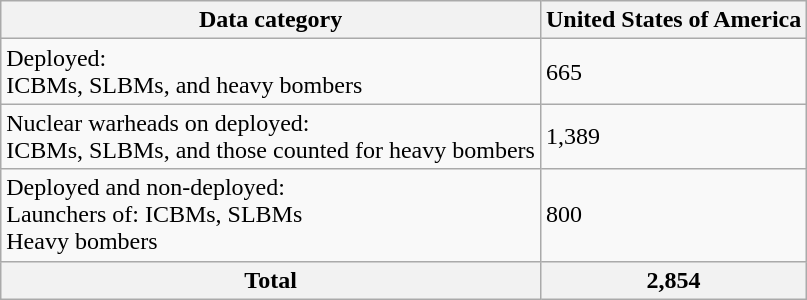<table class="wikitable">
<tr>
<th>Data category</th>
<th>United States of America</th>
</tr>
<tr>
<td>Deployed:<br>ICBMs, SLBMs, and heavy bombers</td>
<td>665</td>
</tr>
<tr>
<td>Nuclear warheads on deployed:<br>ICBMs, SLBMs, and those counted for heavy bombers</td>
<td>1,389</td>
</tr>
<tr>
<td>Deployed and non-deployed:<br>Launchers of: ICBMs, SLBMs<br>Heavy bombers</td>
<td>800</td>
</tr>
<tr>
<th>Total</th>
<th>2,854</th>
</tr>
</table>
